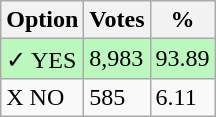<table class="wikitable">
<tr>
<th>Option</th>
<th>Votes</th>
<th>%</th>
</tr>
<tr>
<td style=background:#bbf8be>✓ YES</td>
<td style=background:#bbf8be>8,983</td>
<td style=background:#bbf8be>93.89</td>
</tr>
<tr>
<td>X NO</td>
<td>585</td>
<td>6.11</td>
</tr>
</table>
